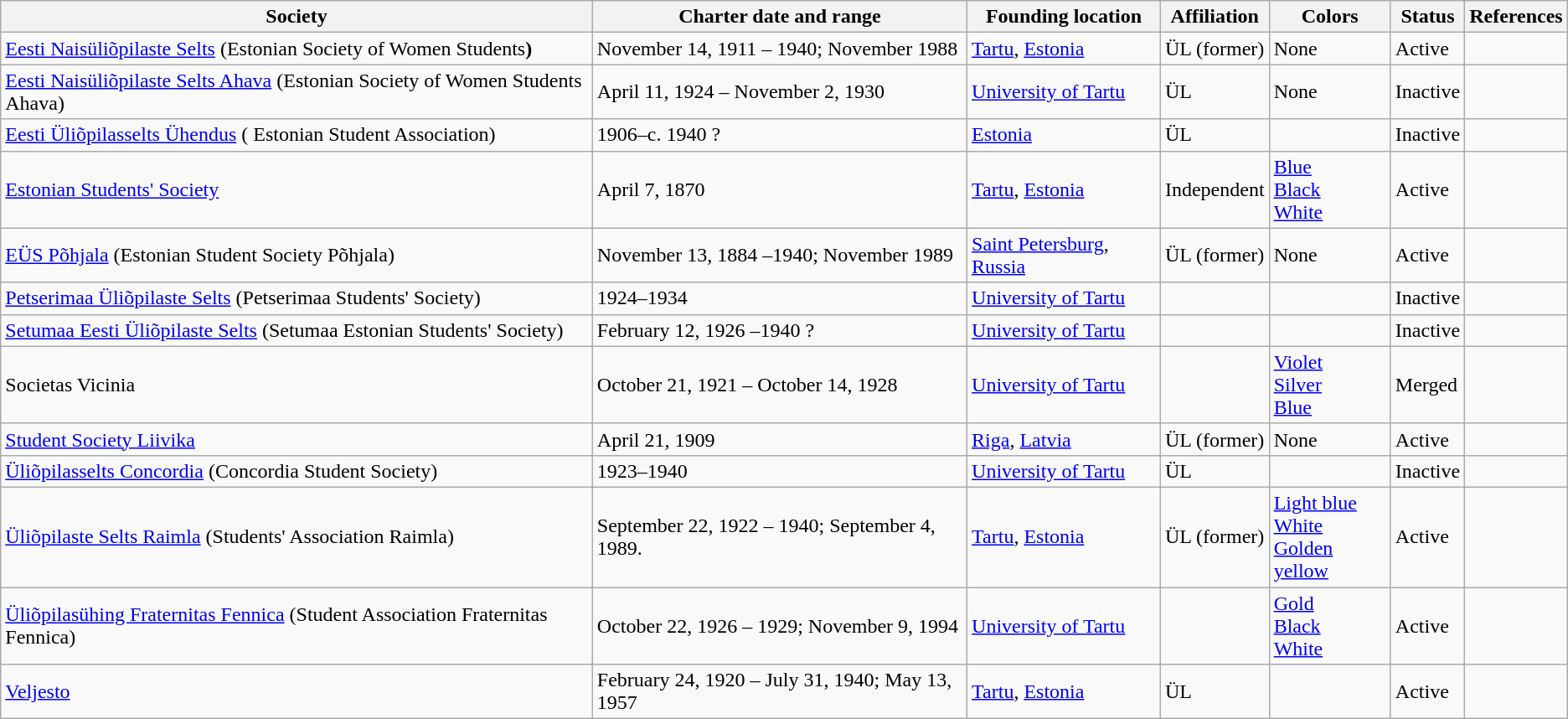<table class="wikitable sortable">
<tr>
<th>Society</th>
<th>Charter date and range</th>
<th>Founding location</th>
<th>Affiliation</th>
<th>Colors</th>
<th>Status</th>
<th>References</th>
</tr>
<tr>
<td><a href='#'>Eesti Naisüliõpilaste Selts</a> (Estonian Society of Women Students<strong>)</strong></td>
<td>November 14, 1911 –  1940; November 1988</td>
<td><a href='#'>Tartu</a>, <a href='#'>Estonia</a></td>
<td>ÜL (former)</td>
<td>None</td>
<td>Active</td>
<td></td>
</tr>
<tr>
<td><a href='#'>Eesti Naisüliõpilaste Selts Ahava</a> (Estonian Society of Women Students Ahava)</td>
<td>April 11, 1924 – November 2, 1930</td>
<td><a href='#'>University of Tartu</a></td>
<td>ÜL</td>
<td>None</td>
<td>Inactive</td>
<td></td>
</tr>
<tr>
<td><a href='#'>Eesti Üliõpilasselts Ühendus</a> ( Estonian Student Association)</td>
<td>1906–c. 1940 ?</td>
<td><a href='#'>Estonia</a></td>
<td>ÜL</td>
<td></td>
<td>Inactive</td>
<td></td>
</tr>
<tr>
<td><a href='#'>Estonian Students' Society</a></td>
<td>April 7, 1870</td>
<td><a href='#'>Tartu</a>, <a href='#'>Estonia</a></td>
<td>Independent</td>
<td> <a href='#'>Blue</a><br> <a href='#'>Black</a><br> <a href='#'>White</a></td>
<td>Active</td>
<td></td>
</tr>
<tr>
<td><a href='#'>EÜS Põhjala</a> (Estonian Student Society Põhjala)</td>
<td>November 13, 1884 –1940; November 1989</td>
<td><a href='#'>Saint Petersburg</a>, <a href='#'>Russia</a></td>
<td>ÜL (former)</td>
<td>None</td>
<td>Active</td>
<td></td>
</tr>
<tr>
<td><a href='#'>Petserimaa Üliõpilaste Selts</a> (Petserimaa Students' Society)</td>
<td>1924–1934</td>
<td><a href='#'>University of Tartu</a></td>
<td></td>
<td></td>
<td>Inactive</td>
<td></td>
</tr>
<tr>
<td><a href='#'>Setumaa Eesti Üliõpilaste Selts</a> (Setumaa Estonian Students' Society)</td>
<td>February 12, 1926 –1940 ?</td>
<td><a href='#'>University of Tartu</a></td>
<td></td>
<td></td>
<td>Inactive</td>
<td></td>
</tr>
<tr>
<td>Societas Vicinia</td>
<td>October 21, 1921 – October 14, 1928</td>
<td><a href='#'>University of Tartu</a></td>
<td></td>
<td> <a href='#'>Violet</a><br> <a href='#'>Silver</a><br> <a href='#'>Blue</a></td>
<td>Merged</td>
<td></td>
</tr>
<tr>
<td><a href='#'>Student Society Liivika</a></td>
<td>April 21, 1909</td>
<td><a href='#'>Riga</a>, <a href='#'>Latvia</a></td>
<td>ÜL (former)</td>
<td>None</td>
<td>Active</td>
<td></td>
</tr>
<tr>
<td><a href='#'>Üliõpilasselts Concordia</a> (Concordia Student Society)</td>
<td>1923–1940</td>
<td><a href='#'>University of Tartu</a></td>
<td>ÜL</td>
<td></td>
<td>Inactive</td>
<td></td>
</tr>
<tr>
<td><a href='#'>Üliõpilaste Selts Raimla</a> (Students' Association Raimla)</td>
<td>September 22, 1922 – 1940; September 4, 1989.</td>
<td><a href='#'>Tartu</a>, <a href='#'>Estonia</a></td>
<td>ÜL (former)</td>
<td> <a href='#'>Light blue</a><br> <a href='#'>White</a><br> <a href='#'>Golden yellow</a></td>
<td>Active</td>
<td></td>
</tr>
<tr>
<td><a href='#'>Üliõpilasühing Fraternitas Fennica</a> (Student Association Fraternitas Fennica)</td>
<td>October 22, 1926 – 1929;  November 9, 1994</td>
<td><a href='#'>University of Tartu</a></td>
<td></td>
<td> <a href='#'>Gold</a><br> <a href='#'>Black</a><br> <a href='#'>White</a></td>
<td>Active</td>
<td></td>
</tr>
<tr>
<td><a href='#'>Veljesto</a></td>
<td>February 24, 1920 – July 31, 1940; May 13, 1957</td>
<td><a href='#'>Tartu</a>, <a href='#'>Estonia</a></td>
<td>ÜL</td>
<td></td>
<td>Active</td>
<td></td>
</tr>
</table>
